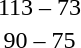<table style="text-align:center;">
<tr>
<th width=200></th>
<th width=100></th>
<th width=200></th>
<th></th>
</tr>
<tr>
<td align=right><strong></strong></td>
<td>113 – 73</td>
<td align=left></td>
</tr>
<tr>
<td align=right><strong></strong></td>
<td>90 – 75</td>
<td align=left></td>
</tr>
</table>
